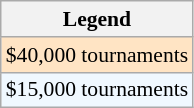<table class="wikitable" style=font-size:90%>
<tr>
<th>Legend</th>
</tr>
<tr style=background:#ffe4c4>
<td>$40,000 tournaments</td>
</tr>
<tr style=background:#f0f8ff>
<td>$15,000 tournaments</td>
</tr>
</table>
